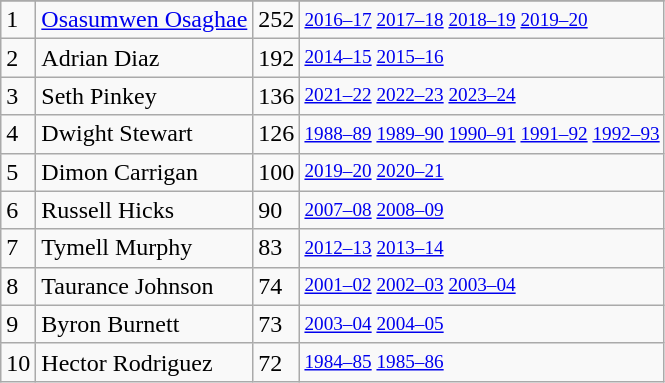<table class="wikitable">
<tr>
</tr>
<tr>
<td>1</td>
<td><a href='#'>Osasumwen Osaghae</a></td>
<td>252</td>
<td style="font-size:80%;"><a href='#'>2016–17</a> <a href='#'>2017–18</a> <a href='#'>2018–19</a> <a href='#'>2019–20</a></td>
</tr>
<tr>
<td>2</td>
<td>Adrian Diaz</td>
<td>192</td>
<td style="font-size:80%;"><a href='#'>2014–15</a> <a href='#'>2015–16</a></td>
</tr>
<tr>
<td>3</td>
<td>Seth Pinkey</td>
<td>136</td>
<td style="font-size:80%;"><a href='#'>2021–22</a> <a href='#'>2022–23</a> <a href='#'>2023–24</a></td>
</tr>
<tr>
<td>4</td>
<td>Dwight Stewart</td>
<td>126</td>
<td style="font-size:80%;"><a href='#'>1988–89</a> <a href='#'>1989–90</a> <a href='#'>1990–91</a> <a href='#'>1991–92</a> <a href='#'>1992–93</a></td>
</tr>
<tr>
<td>5</td>
<td>Dimon Carrigan</td>
<td>100</td>
<td style="font-size:80%;"><a href='#'>2019–20</a> <a href='#'>2020–21</a></td>
</tr>
<tr>
<td>6</td>
<td>Russell Hicks</td>
<td>90</td>
<td style="font-size:80%;"><a href='#'>2007–08</a> <a href='#'>2008–09</a></td>
</tr>
<tr>
<td>7</td>
<td>Tymell Murphy</td>
<td>83</td>
<td style="font-size:80%;"><a href='#'>2012–13</a> <a href='#'>2013–14</a></td>
</tr>
<tr>
<td>8</td>
<td>Taurance Johnson</td>
<td>74</td>
<td style="font-size:80%;"><a href='#'>2001–02</a> <a href='#'>2002–03</a> <a href='#'>2003–04</a></td>
</tr>
<tr>
<td>9</td>
<td>Byron Burnett</td>
<td>73</td>
<td style="font-size:80%;"><a href='#'>2003–04</a> <a href='#'>2004–05</a></td>
</tr>
<tr>
<td>10</td>
<td>Hector Rodriguez</td>
<td>72</td>
<td style="font-size:80%;"><a href='#'>1984–85</a> <a href='#'>1985–86</a></td>
</tr>
</table>
